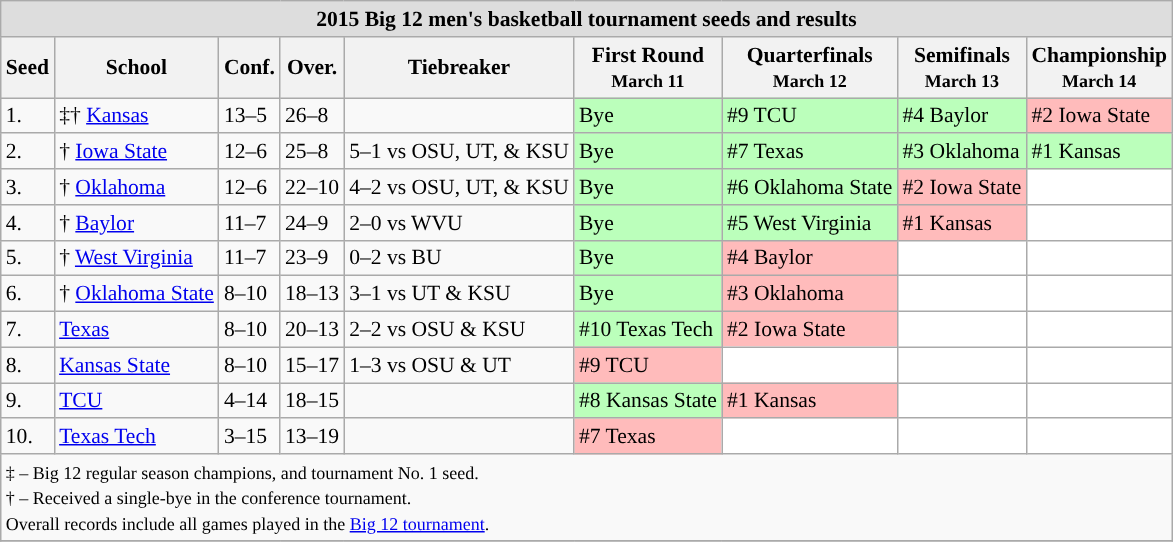<table class="wikitable" style="white-space:nowrap; font-size:90%;">
<tr>
<td colspan="10" style="text-align:center; background:#DDDDDD; font:#000000"><strong>2015 Big 12 men's basketball tournament seeds and results</strong></td>
</tr>
<tr bgcolor="#efefef">
<th>Seed</th>
<th>School</th>
<th>Conf.</th>
<th>Over.</th>
<th>Tiebreaker</th>
<th>First Round<br><small>March 11</small></th>
<th>Quarterfinals<br><small>March 12</small></th>
<th>Semifinals<br><small>March 13</small></th>
<th>Championship<br><small>March 14</small></th>
</tr>
<tr>
<td>1.</td>
<td>‡† <a href='#'>Kansas</a></td>
<td>13–5</td>
<td>26–8</td>
<td></td>
<td style="background:#bfb;">Bye</td>
<td style="background:#bfb;">#9 TCU</td>
<td style="background:#bfb;">#4 Baylor</td>
<td style="background:#fbb;">#2 Iowa State</td>
</tr>
<tr>
<td>2.</td>
<td>† <a href='#'>Iowa State</a></td>
<td>12–6</td>
<td>25–8</td>
<td>5–1 vs OSU, UT, & KSU</td>
<td style="background:#bfb;">Bye</td>
<td style="background:#bfb;">#7 Texas</td>
<td style="background:#bfb;">#3 Oklahoma</td>
<td style="background:#bfb;">#1 Kansas</td>
</tr>
<tr>
<td>3.</td>
<td>† <a href='#'>Oklahoma</a></td>
<td>12–6</td>
<td>22–10</td>
<td>4–2 vs OSU, UT, & KSU</td>
<td style="background:#bfb;">Bye</td>
<td style="background:#bfb;">#6 Oklahoma State</td>
<td style="background:#fbb;">#2 Iowa State</td>
<td style="background:#fff;"></td>
</tr>
<tr>
<td>4.</td>
<td>† <a href='#'>Baylor</a></td>
<td>11–7</td>
<td>24–9</td>
<td>2–0 vs WVU</td>
<td style="background:#bfb;">Bye</td>
<td style="background:#bfb;">#5 West Virginia</td>
<td style="background:#fbb;">#1 Kansas</td>
<td style="background:#fff;"></td>
</tr>
<tr>
<td>5.</td>
<td>† <a href='#'>West Virginia</a></td>
<td>11–7</td>
<td>23–9</td>
<td>0–2 vs BU</td>
<td style="background:#bfb;">Bye</td>
<td style="background:#fbb;">#4 Baylor</td>
<td style="background:#fff;"></td>
<td style="background:#fff;"></td>
</tr>
<tr>
<td>6.</td>
<td>† <a href='#'>Oklahoma State</a></td>
<td>8–10</td>
<td>18–13</td>
<td>3–1 vs UT & KSU</td>
<td style="background:#bfb;">Bye</td>
<td style="background:#fbb;">#3 Oklahoma</td>
<td style="background:#fff;"></td>
<td style="background:#fff;"></td>
</tr>
<tr>
<td>7.</td>
<td><a href='#'>Texas</a></td>
<td>8–10</td>
<td>20–13</td>
<td>2–2 vs OSU & KSU</td>
<td style="background:#bfb;">#10 Texas Tech</td>
<td style="background:#fbb;">#2 Iowa State</td>
<td style="background:#fff;"></td>
<td style="background:#fff;"></td>
</tr>
<tr>
<td>8.</td>
<td><a href='#'>Kansas State</a></td>
<td>8–10</td>
<td>15–17</td>
<td>1–3 vs OSU & UT</td>
<td style="background:#fbb;">#9 TCU</td>
<td style="background:#fff;"></td>
<td style="background:#fff;"></td>
<td style="background:#fff;"></td>
</tr>
<tr>
<td>9.</td>
<td><a href='#'>TCU</a></td>
<td>4–14</td>
<td>18–15</td>
<td></td>
<td style="background:#bfb;">#8 Kansas State</td>
<td style="background:#fbb;">#1 Kansas</td>
<td style="background:#fff;"></td>
<td style="background:#fff;"></td>
</tr>
<tr>
<td>10.</td>
<td><a href='#'>Texas Tech</a></td>
<td>3–15</td>
<td>13–19</td>
<td></td>
<td style="background:#fbb;">#7 Texas</td>
<td style="background:#fff;"></td>
<td style="background:#fff;"></td>
<td style="background:#fff;"></td>
</tr>
<tr>
<td colspan="10" style="text-align:left;"><small>‡ – Big 12 regular season champions, and tournament No. 1 seed.<br>† – Received a single-bye in the conference tournament.<br>Overall records include all games played in the <a href='#'>Big 12 tournament</a>.</small></td>
</tr>
<tr>
</tr>
</table>
